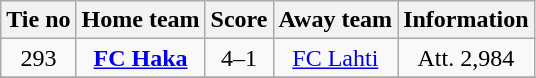<table class="wikitable" style="text-align:center">
<tr>
<th style= width="40px">Tie no</th>
<th style= width="150px">Home team</th>
<th style= width="60px">Score</th>
<th style= width="150px">Away team</th>
<th style= width="30px">Information</th>
</tr>
<tr>
<td>293</td>
<td><strong><a href='#'>FC Haka</a></strong></td>
<td>4–1</td>
<td><a href='#'>FC Lahti</a></td>
<td>Att. 2,984</td>
</tr>
<tr>
</tr>
</table>
